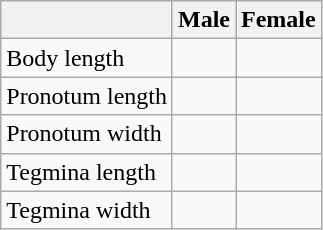<table class="wikitable">
<tr>
<th></th>
<th>Male</th>
<th>Female</th>
</tr>
<tr>
<td>Body length</td>
<td></td>
<td></td>
</tr>
<tr>
<td>Pronotum length</td>
<td></td>
<td></td>
</tr>
<tr>
<td>Pronotum width</td>
<td></td>
<td></td>
</tr>
<tr>
<td>Tegmina length</td>
<td></td>
<td></td>
</tr>
<tr>
<td>Tegmina width</td>
<td></td>
<td></td>
</tr>
</table>
